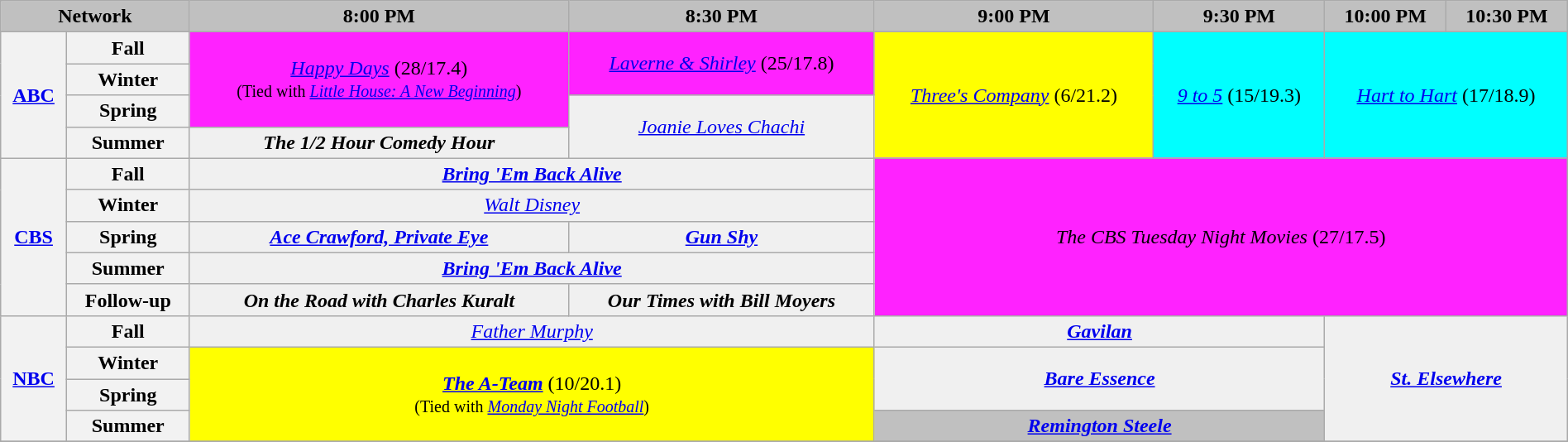<table class="wikitable plainrowheaders" style="width:100%; margin:auto; text-align:center;">
<tr>
<th colspan="2" style="background-color:#C0C0C0;text-align:center">Network</th>
<th style="background-color:#C0C0C0;text-align:center">8:00 PM</th>
<th style="background-color:#C0C0C0;text-align:center">8:30 PM</th>
<th style="background-color:#C0C0C0;text-align:center">9:00 PM</th>
<th style="background-color:#C0C0C0;text-align:center">9:30 PM</th>
<th style="background-color:#C0C0C0;text-align:center">10:00 PM</th>
<th style="background-color:#C0C0C0;text-align:center">10:30 PM</th>
</tr>
<tr>
<th bgcolor="#C0C0C0" rowspan="4"><a href='#'>ABC</a></th>
<th>Fall</th>
<td bgcolor="#FF22FF" rowspan="3"><em><a href='#'>Happy Days</a></em> (28/17.4)<br><small>(Tied with <em><a href='#'>Little House: A New Beginning</a></em>)</small></td>
<td bgcolor="#FF22FF" rowspan="2"><em><a href='#'>Laverne & Shirley</a></em> (25/17.8)</td>
<td bgcolor="#FFFF00" rowspan="4"><em><a href='#'>Three's Company</a></em> (6/21.2)</td>
<td bgcolor="#00FFFF" rowspan="4"><em><a href='#'>9 to 5</a></em> (15/19.3)</td>
<td bgcolor="#00FFFF" colspan="2" rowspan="4"><em><a href='#'>Hart to Hart</a></em> (17/18.9)</td>
</tr>
<tr>
<th>Winter</th>
</tr>
<tr>
<th>Spring</th>
<td bgcolor="#F0F0F0" rowspan="2"><em><a href='#'>Joanie Loves Chachi</a></em></td>
</tr>
<tr>
<th>Summer</th>
<td bgcolor="#F0F0F0"><strong><em>The 1/2 Hour Comedy Hour</em></strong></td>
</tr>
<tr>
<th bgcolor="#C0C0C0" rowspan="5"><a href='#'>CBS</a></th>
<th>Fall</th>
<td bgcolor="#F0F0F0" colspan="2"><strong><em><a href='#'>Bring 'Em Back Alive</a></em></strong></td>
<td bgcolor="#FF22FF" rowspan="5" colspan="4"><em>The CBS Tuesday Night Movies</em> (27/17.5)</td>
</tr>
<tr>
<th>Winter</th>
<td bgcolor="#F0F0F0" colspan="2"><em><a href='#'>Walt Disney</a></em></td>
</tr>
<tr>
<th>Spring</th>
<td bgcolor="#F0F0F0"><strong><em><a href='#'>Ace Crawford, Private Eye</a></em></strong></td>
<td bgcolor="#F0F0F0"><strong><em><a href='#'>Gun Shy</a></em></strong></td>
</tr>
<tr>
<th>Summer</th>
<td bgcolor="#F0F0F0" colspan="2"><strong><em><a href='#'>Bring 'Em Back Alive</a></em></strong></td>
</tr>
<tr>
<th>Follow-up</th>
<td bgcolor="#F0F0F0"><strong><em>On the Road with Charles Kuralt</em></strong></td>
<td bgcolor="#F0F0F0"><strong><em>Our Times with Bill Moyers</em></strong></td>
</tr>
<tr>
<th bgcolor="#C0C0C0" rowspan="4"><a href='#'>NBC</a></th>
<th>Fall</th>
<td bgcolor="#F0F0F0" colspan="2"><em><a href='#'>Father Murphy</a></em></td>
<td bgcolor="#F0F0F0" colspan="2"><strong><em><a href='#'>Gavilan</a></em></strong></td>
<td bgcolor="#F0F0F0" colspan="2" rowspan="4"><strong><em><a href='#'>St. Elsewhere</a></em></strong></td>
</tr>
<tr>
<th>Winter</th>
<td bgcolor="#FFFF00" colspan="2" rowspan="3"><strong><em><a href='#'>The A-Team</a></em></strong> (10/20.1)<br><small>(Tied with <em><a href='#'>Monday Night Football</a></em>)</small></td>
<td bgcolor="#F0F0F0" colspan="2" rowspan="2"><strong><em><a href='#'>Bare Essence</a></em></strong></td>
</tr>
<tr>
<th>Spring</th>
</tr>
<tr>
<th>Summer</th>
<td style="background:#C0C0C0;" colspan="2"><strong><em><a href='#'>Remington Steele</a></em></strong> </td>
</tr>
<tr>
</tr>
</table>
